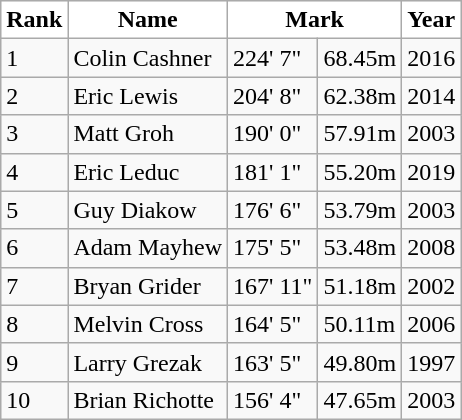<table class="wikitable">
<tr>
<th style="background:white">Rank</th>
<th style="background:white">Name</th>
<th colspan="2" style="background:white">Mark</th>
<th style="background:white">Year</th>
</tr>
<tr>
<td>1</td>
<td>Colin Cashner</td>
<td>224' 7"</td>
<td>68.45m</td>
<td>2016</td>
</tr>
<tr>
<td>2</td>
<td>Eric Lewis</td>
<td>204' 8"</td>
<td>62.38m</td>
<td>2014</td>
</tr>
<tr>
<td>3</td>
<td>Matt Groh</td>
<td>190' 0"</td>
<td>57.91m</td>
<td>2003</td>
</tr>
<tr>
<td>4</td>
<td>Eric Leduc</td>
<td>181' 1"</td>
<td>55.20m</td>
<td>2019</td>
</tr>
<tr>
<td>5</td>
<td>Guy Diakow</td>
<td>176' 6"</td>
<td>53.79m</td>
<td>2003</td>
</tr>
<tr>
<td>6</td>
<td>Adam Mayhew</td>
<td>175' 5"</td>
<td>53.48m</td>
<td>2008</td>
</tr>
<tr>
<td>7</td>
<td>Bryan Grider</td>
<td>167' 11"</td>
<td>51.18m</td>
<td>2002</td>
</tr>
<tr>
<td>8</td>
<td>Melvin Cross</td>
<td>164' 5"</td>
<td>50.11m</td>
<td>2006</td>
</tr>
<tr>
<td>9</td>
<td>Larry Grezak</td>
<td>163' 5"</td>
<td>49.80m</td>
<td>1997</td>
</tr>
<tr>
<td>10</td>
<td>Brian Richotte</td>
<td>156' 4"</td>
<td>47.65m</td>
<td>2003</td>
</tr>
</table>
